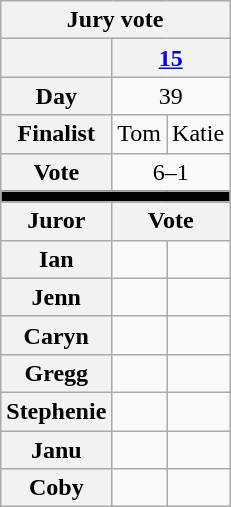<table class="wikitable" style="text-align:center">
<tr>
<th colspan="3">Jury vote</th>
</tr>
<tr>
<th></th>
<th colspan="2"><a href='#'>15</a></th>
</tr>
<tr>
<th>Day</th>
<td colspan="2">39</td>
</tr>
<tr>
<th>Finalist</th>
<td>Tom</td>
<td>Katie</td>
</tr>
<tr>
<th>Vote</th>
<td colspan="2">6–1</td>
</tr>
<tr>
<td colspan=3 bgcolor=black></td>
</tr>
<tr>
<th>Juror</th>
<th colspan="2">Vote</th>
</tr>
<tr>
<th>Ian</th>
<td></td>
<td></td>
</tr>
<tr>
<th>Jenn</th>
<td></td>
<td></td>
</tr>
<tr>
<th>Caryn</th>
<td></td>
<td></td>
</tr>
<tr>
<th>Gregg</th>
<td></td>
<td></td>
</tr>
<tr>
<th>Stephenie</th>
<td></td>
<td></td>
</tr>
<tr>
<th>Janu</th>
<td></td>
<td></td>
</tr>
<tr>
<th>Coby</th>
<td></td>
<td></td>
</tr>
</table>
